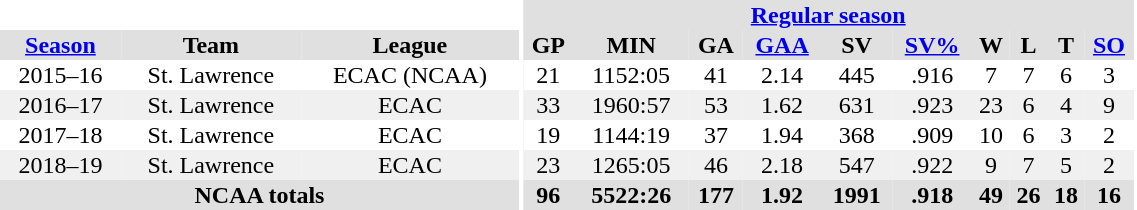<table border="0" cellpadding="1" cellspacing="0" style="width:60%; text-align:center;">
<tr bgcolor="#e0e0e0">
<th colspan="3" bgcolor="#ffffff"></th>
<th rowspan="99" bgcolor="#ffffff"></th>
<th colspan="10" bgcolor="#e0e0e0"><a href='#'>Regular season</a></th>
<th rowspan="99" bgcolor="#ffffff"></th>
</tr>
<tr bgcolor="#e0e0e0">
<th><a href='#'>Season</a></th>
<th>Team</th>
<th>League</th>
<th>GP</th>
<th>MIN</th>
<th>GA</th>
<th><a href='#'>GAA</a></th>
<th>SV</th>
<th><a href='#'>SV%</a></th>
<th>W</th>
<th>L</th>
<th>T</th>
<th><a href='#'>SO</a></th>
</tr>
<tr>
<td>2015–16</td>
<td>St. Lawrence</td>
<td>ECAC (NCAA)</td>
<td>21</td>
<td>1152:05</td>
<td>41</td>
<td>2.14</td>
<td>445</td>
<td>.916</td>
<td>7</td>
<td>7</td>
<td>6</td>
<td>3</td>
</tr>
<tr style="background:#f0f0f0;">
<td>2016–17</td>
<td>St. Lawrence</td>
<td>ECAC</td>
<td>33</td>
<td>1960:57</td>
<td>53</td>
<td>1.62</td>
<td>631</td>
<td>.923</td>
<td>23</td>
<td>6</td>
<td>4</td>
<td>9</td>
</tr>
<tr>
<td>2017–18</td>
<td>St. Lawrence</td>
<td>ECAC</td>
<td>19</td>
<td>1144:19</td>
<td>37</td>
<td>1.94</td>
<td>368</td>
<td>.909</td>
<td>10</td>
<td>6</td>
<td>3</td>
<td>2</td>
</tr>
<tr style="background:#f0f0f0;">
<td>2018–19</td>
<td>St. Lawrence</td>
<td>ECAC</td>
<td>23</td>
<td>1265:05</td>
<td>46</td>
<td>2.18</td>
<td>547</td>
<td>.922</td>
<td>9</td>
<td>7</td>
<td>5</td>
<td>2</td>
</tr>
<tr>
</tr>
<tr bgcolor="#e0e0e0">
<th colspan=3>NCAA totals</th>
<th>96</th>
<th>5522:26</th>
<th>177</th>
<th>1.92</th>
<th>1991</th>
<th>.918</th>
<th>49</th>
<th>26</th>
<th>18</th>
<th>16</th>
</tr>
</table>
